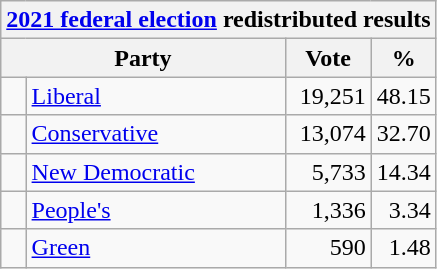<table class="wikitable">
<tr>
<th colspan="4"><a href='#'>2021 federal election</a> redistributed results</th>
</tr>
<tr>
<th bgcolor="#DDDDFF" width="130px" colspan="2">Party</th>
<th bgcolor="#DDDDFF" width="50px">Vote</th>
<th bgcolor="#DDDDFF" width="30px">%</th>
</tr>
<tr>
<td> </td>
<td><a href='#'>Liberal</a></td>
<td align=right>19,251</td>
<td align=right>48.15</td>
</tr>
<tr>
<td> </td>
<td><a href='#'>Conservative</a></td>
<td align=right>13,074</td>
<td align=right>32.70</td>
</tr>
<tr>
<td> </td>
<td><a href='#'>New Democratic</a></td>
<td align=right>5,733</td>
<td align=right>14.34</td>
</tr>
<tr>
<td> </td>
<td><a href='#'>People's</a></td>
<td align=right>1,336</td>
<td align=right>3.34</td>
</tr>
<tr>
<td> </td>
<td><a href='#'>Green</a></td>
<td align=right>590</td>
<td align=right>1.48</td>
</tr>
</table>
